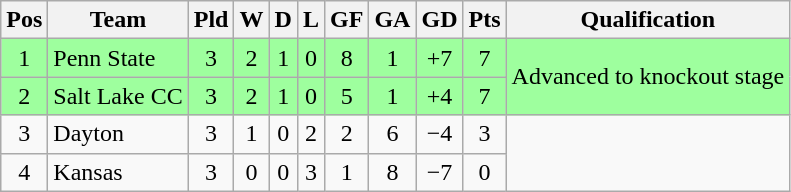<table class="wikitable" style="text-align:center">
<tr>
<th>Pos</th>
<th>Team</th>
<th>Pld</th>
<th>W</th>
<th>D</th>
<th>L</th>
<th>GF</th>
<th>GA</th>
<th>GD</th>
<th>Pts</th>
<th>Qualification</th>
</tr>
<tr bgcolor="#9eff9e">
<td>1</td>
<td style="text-align:left">Penn State</td>
<td>3</td>
<td>2</td>
<td>1</td>
<td>0</td>
<td>8</td>
<td>1</td>
<td>+7</td>
<td>7</td>
<td rowspan="2">Advanced to knockout stage</td>
</tr>
<tr bgcolor="#9eff9e">
<td>2</td>
<td style="text-align:left">Salt Lake CC</td>
<td>3</td>
<td>2</td>
<td>1</td>
<td>0</td>
<td>5</td>
<td>1</td>
<td>+4</td>
<td>7</td>
</tr>
<tr>
<td>3</td>
<td style="text-align:left">Dayton</td>
<td>3</td>
<td>1</td>
<td>0</td>
<td>2</td>
<td>2</td>
<td>6</td>
<td>−4</td>
<td>3</td>
<td rowspan="2"></td>
</tr>
<tr>
<td>4</td>
<td style="text-align:left">Kansas</td>
<td>3</td>
<td>0</td>
<td>0</td>
<td>3</td>
<td>1</td>
<td>8</td>
<td>−7</td>
<td>0</td>
</tr>
</table>
